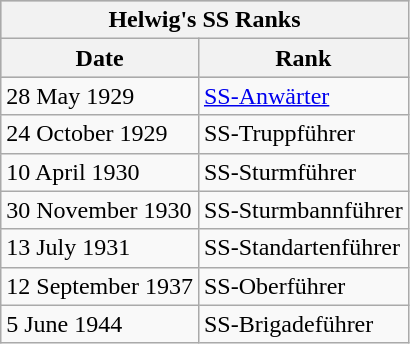<table class="wikitable float-right">
<tr bgcolor="silver">
<th colspan = "2">Helwig's SS Ranks</th>
</tr>
<tr bgcolor="silver">
<th>Date</th>
<th>Rank</th>
</tr>
<tr>
<td>28 May 1929</td>
<td><a href='#'>SS-Anwärter</a></td>
</tr>
<tr>
<td>24 October 1929</td>
<td>SS-Truppführer</td>
</tr>
<tr>
<td>10 April 1930</td>
<td>SS-Sturmführer</td>
</tr>
<tr>
<td>30 November 1930</td>
<td>SS-Sturmbannführer</td>
</tr>
<tr>
<td>13 July 1931</td>
<td>SS-Standartenführer</td>
</tr>
<tr>
<td>12 September 1937</td>
<td>SS-Oberführer</td>
</tr>
<tr>
<td>5 June 1944</td>
<td>SS-Brigadeführer</td>
</tr>
</table>
